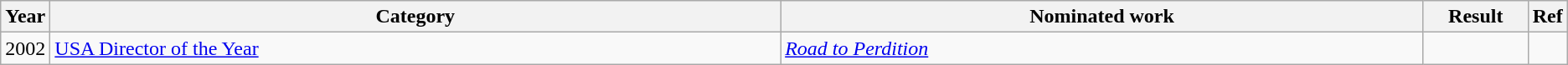<table class="wikitable sortable">
<tr>
<th scope="col" style="width:1em;">Year</th>
<th scope="col" style="width:40em;">Category</th>
<th scope="col" style="width:35em;">Nominated work</th>
<th scope="col" style="width:5em;">Result</th>
<th scope="col" style="width:1em;" class="unsortable">Ref</th>
</tr>
<tr>
<td>2002</td>
<td><a href='#'>USA Director of the Year</a></td>
<td><em><a href='#'>Road to Perdition</a></em></td>
<td></td>
<td></td>
</tr>
</table>
